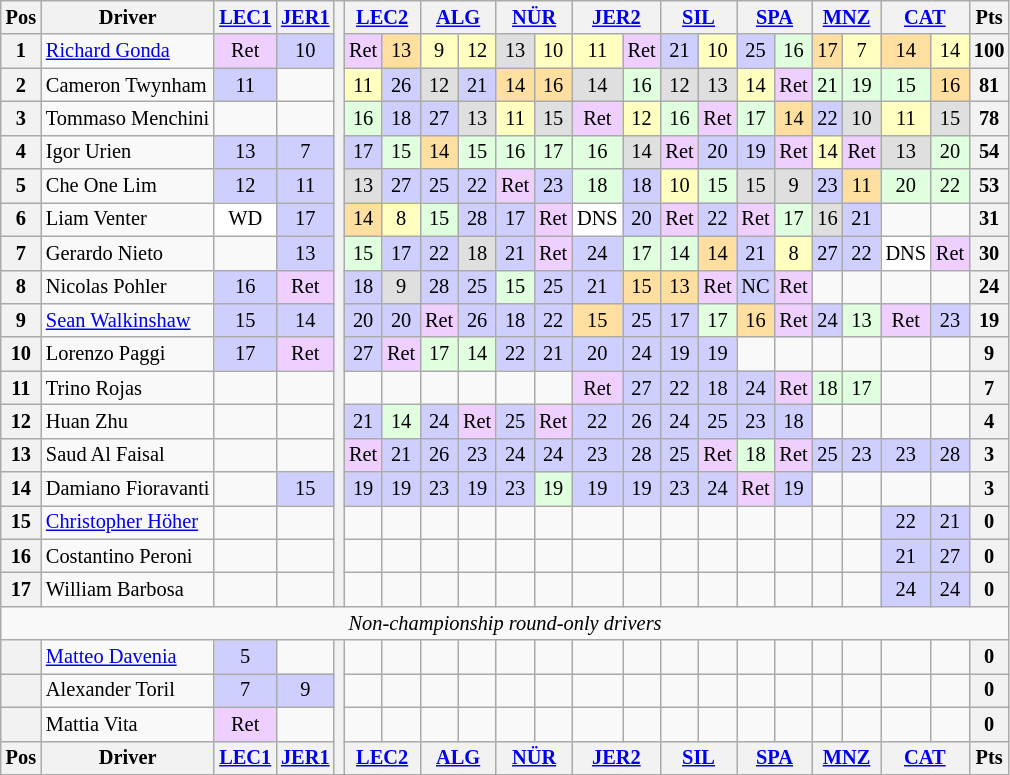<table class="wikitable" style="font-size: 85%; text-align:center">
<tr valign="top">
<th valign="middle">Pos</th>
<th valign="middle">Driver</th>
<th><a href='#'>LEC1</a><br></th>
<th><a href='#'>JER1</a><br></th>
<th rowspan=18></th>
<th colspan=2><a href='#'>LEC2</a><br></th>
<th colspan=2><a href='#'>ALG</a><br></th>
<th colspan=2><a href='#'>NÜR</a><br></th>
<th colspan=2><a href='#'>JER2</a><br></th>
<th colspan=2><a href='#'>SIL</a><br></th>
<th colspan=2><a href='#'>SPA</a><br></th>
<th colspan=2><a href='#'>MNZ</a><br></th>
<th colspan=2><a href='#'>CAT</a><br></th>
<th valign="middle">Pts</th>
</tr>
<tr>
<th>1</th>
<td align=left> <a href='#'>Richard Gonda</a></td>
<td style="background:#EFCFFF;">Ret</td>
<td style="background:#CFCFFF;">10</td>
<td style="background:#EFCFFF;">Ret</td>
<td style="background:#FFDF9F;">13</td>
<td style="background:#FFFFBF;">9</td>
<td style="background:#FFFFBF;">12</td>
<td style="background:#DFDFDF;">13</td>
<td style="background:#FFFFBF;">10</td>
<td style="background:#FFFFBF;">11</td>
<td style="background:#EFCFFF;">Ret</td>
<td style="background:#CFCFFF;">21</td>
<td style="background:#FFFFBF;">10</td>
<td style="background:#CFCFFF;">25</td>
<td style="background:#DFFFDF;">16</td>
<td style="background:#FFDF9F;">17</td>
<td style="background:#FFFFBF;">7</td>
<td style="background:#FFDF9F;">14</td>
<td style="background:#FFFFBF;">14</td>
<th>100</th>
</tr>
<tr>
<th>2</th>
<td align=left nowrap> Cameron Twynham</td>
<td style="background:#CFCFFF;">11</td>
<td></td>
<td style="background:#FFFFBF;">11</td>
<td style="background:#CFCFFF;">26</td>
<td style="background:#DFDFDF;">12</td>
<td style="background:#CFCFFF;">21</td>
<td style="background:#FFDF9F;">14</td>
<td style="background:#FFDF9F;">16</td>
<td style="background:#DFDFDF;">14</td>
<td style="background:#DFFFDF;">16</td>
<td style="background:#DFDFDF;">12</td>
<td style="background:#DFDFDF;">13</td>
<td style="background:#FFFFBF;">14</td>
<td style="background:#EFCFFF;">Ret</td>
<td style="background:#DFFFDF;">21</td>
<td style="background:#DFFFDF;">19</td>
<td style="background:#DFFFDF;">15</td>
<td style="background:#FFDF9F;">16</td>
<th>81</th>
</tr>
<tr>
<th>3</th>
<td align=left> Tommaso Menchini</td>
<td></td>
<td></td>
<td style="background:#DFFFDF;">16</td>
<td style="background:#CFCFFF;">18</td>
<td style="background:#CFCFFF;">27</td>
<td style="background:#DFDFDF;">13</td>
<td style="background:#FFFFBF;">11</td>
<td style="background:#DFDFDF;">15</td>
<td style="background:#EFCFFF;">Ret</td>
<td style="background:#FFFFBF;">12</td>
<td style="background:#DFFFDF;">16</td>
<td style="background:#EFCFFF;">Ret</td>
<td style="background:#DFFFDF;">17</td>
<td style="background:#FFDF9F;">14</td>
<td style="background:#CFCFFF;">22</td>
<td style="background:#DFDFDF;">10</td>
<td style="background:#FFFFBF;">11</td>
<td style="background:#DFDFDF;">15</td>
<th>78</th>
</tr>
<tr>
<th>4</th>
<td align=left> Igor Urien</td>
<td style="background:#CFCFFF;">13</td>
<td style="background:#CFCFFF;">7</td>
<td style="background:#CFCFFF;">17</td>
<td style="background:#DFFFDF;">15</td>
<td style="background:#FFDF9F;">14</td>
<td style="background:#DFFFDF;">15</td>
<td style="background:#DFFFDF;">16</td>
<td style="background:#DFFFDF;">17</td>
<td style="background:#DFFFDF;">16</td>
<td style="background:#DFDFDF;">14</td>
<td style="background:#EFCFFF;">Ret</td>
<td style="background:#CFCFFF;">20</td>
<td style="background:#CFCFFF;">19</td>
<td style="background:#EFCFFF;">Ret</td>
<td style="background:#FFFFBF;">14</td>
<td style="background:#EFCFFF;">Ret</td>
<td style="background:#DFDFDF;">13</td>
<td style="background:#DFFFDF;">20</td>
<th>54</th>
</tr>
<tr>
<th>5</th>
<td align=left> Che One Lim</td>
<td style="background:#CFCFFF;">12</td>
<td style="background:#CFCFFF;">11</td>
<td style="background:#DFDFDF;">13</td>
<td style="background:#CFCFFF;">27</td>
<td style="background:#CFCFFF;">25</td>
<td style="background:#CFCFFF;">22</td>
<td style="background:#EFCFFF;">Ret</td>
<td style="background:#CFCFFF;">23</td>
<td style="background:#DFFFDF;">18</td>
<td style="background:#CFCFFF;">18</td>
<td style="background:#FFFFBF;">10</td>
<td style="background:#DFFFDF;">15</td>
<td style="background:#DFDFDF;">15</td>
<td style="background:#DFDFDF;">9</td>
<td style="background:#CFCFFF;">23</td>
<td style="background:#FFDF9F;">11</td>
<td style="background:#DFFFDF;">20</td>
<td style="background:#DFFFDF;">22</td>
<th>53</th>
</tr>
<tr>
<th>6</th>
<td align=left> Liam Venter</td>
<td style="background:#FFFFFF;">WD</td>
<td style="background:#CFCFFF;">17</td>
<td style="background:#FFDF9F;">14</td>
<td style="background:#FFFFBF;">8</td>
<td style="background:#DFFFDF;">15</td>
<td style="background:#CFCFFF;">28</td>
<td style="background:#CFCFFF;">17</td>
<td style="background:#EFCFFF;">Ret</td>
<td style="background:#FFFFFF;">DNS</td>
<td style="background:#CFCFFF;">20</td>
<td style="background:#EFCFFF;">Ret</td>
<td style="background:#CFCFFF;">22</td>
<td style="background:#EFCFFF;">Ret</td>
<td style="background:#DFFFDF;">17</td>
<td style="background:#DFDFDF;">16</td>
<td style="background:#CFCFFF;">21</td>
<td></td>
<td></td>
<th>31</th>
</tr>
<tr>
<th>7</th>
<td align=left> Gerardo Nieto</td>
<td></td>
<td style="background:#CFCFFF;">13</td>
<td style="background:#DFFFDF;">15</td>
<td style="background:#CFCFFF;">17</td>
<td style="background:#CFCFFF;">22</td>
<td style="background:#DFDFDF;">18</td>
<td style="background:#CFCFFF;">21</td>
<td style="background:#EFCFFF;">Ret</td>
<td style="background:#CFCFFF;">24</td>
<td style="background:#DFFFDF;">17</td>
<td style="background:#DFFFDF;">14</td>
<td style="background:#FFDF9F;">14</td>
<td style="background:#CFCFFF;">21</td>
<td style="background:#FFFFBF;">8</td>
<td style="background:#CFCFFF;">27</td>
<td style="background:#CFCFFF;">22</td>
<td style="background:#FFFFFF;">DNS</td>
<td style="background:#EFCFFF;">Ret</td>
<th>30</th>
</tr>
<tr>
<th>8</th>
<td align=left> Nicolas Pohler</td>
<td style="background:#CFCFFF;">16</td>
<td style="background:#EFCFFF;">Ret</td>
<td style="background:#CFCFFF;">18</td>
<td style="background:#DFDFDF;">9</td>
<td style="background:#CFCFFF;">28</td>
<td style="background:#CFCFFF;">25</td>
<td style="background:#DFFFDF;">15</td>
<td style="background:#CFCFFF;">25</td>
<td style="background:#CFCFFF;">21</td>
<td style="background:#FFDF9F;">15</td>
<td style="background:#FFDF9F;">13</td>
<td style="background:#EFCFFF;">Ret</td>
<td style="background:#CFCFFF;">NC</td>
<td style="background:#EFCFFF;">Ret</td>
<td></td>
<td></td>
<td></td>
<td></td>
<th>24</th>
</tr>
<tr>
<th>9</th>
<td align=left> <a href='#'>Sean Walkinshaw</a></td>
<td style="background:#CFCFFF;">15</td>
<td style="background:#CFCFFF;">14</td>
<td style="background:#CFCFFF;">20</td>
<td style="background:#CFCFFF;">20</td>
<td style="background:#EFCFFF;">Ret</td>
<td style="background:#CFCFFF;">26</td>
<td style="background:#CFCFFF;">18</td>
<td style="background:#CFCFFF;">22</td>
<td style="background:#FFDF9F;">15</td>
<td style="background:#CFCFFF;">25</td>
<td style="background:#CFCFFF;">17</td>
<td style="background:#DFFFDF;">17</td>
<td style="background:#FFDF9F;">16</td>
<td style="background:#EFCFFF;">Ret</td>
<td style="background:#CFCFFF;">24</td>
<td style="background:#DFFFDF;">13</td>
<td style="background:#EFCFFF;">Ret</td>
<td style="background:#CFCFFF;">23</td>
<th>19</th>
</tr>
<tr>
<th>10</th>
<td align=left> Lorenzo Paggi</td>
<td style="background:#CFCFFF;">17</td>
<td style="background:#EFCFFF;">Ret</td>
<td style="background:#CFCFFF;">27</td>
<td style="background:#EFCFFF;">Ret</td>
<td style="background:#DFFFDF;">17</td>
<td style="background:#DFFFDF;">14</td>
<td style="background:#CFCFFF;">22</td>
<td style="background:#CFCFFF;">21</td>
<td style="background:#CFCFFF;">20</td>
<td style="background:#CFCFFF;">24</td>
<td style="background:#CFCFFF;">19</td>
<td style="background:#CFCFFF;">19</td>
<td></td>
<td></td>
<td></td>
<td></td>
<td></td>
<td></td>
<th>9</th>
</tr>
<tr>
<th>11</th>
<td align=left> Trino Rojas</td>
<td></td>
<td></td>
<td></td>
<td></td>
<td></td>
<td></td>
<td></td>
<td></td>
<td style="background:#EFCFFF;">Ret</td>
<td style="background:#CFCFFF;">27</td>
<td style="background:#CFCFFF;">22</td>
<td style="background:#CFCFFF;">18</td>
<td style="background:#CFCFFF;">24</td>
<td style="background:#EFCFFF;">Ret</td>
<td style="background:#DFFFDF;">18</td>
<td style="background:#DFFFDF;">17</td>
<td></td>
<td></td>
<th>7</th>
</tr>
<tr>
<th>12</th>
<td align=left> Huan Zhu</td>
<td></td>
<td></td>
<td style="background:#CFCFFF;">21</td>
<td style="background:#DFFFDF;">14</td>
<td style="background:#CFCFFF;">24</td>
<td style="background:#EFCFFF;">Ret</td>
<td style="background:#CFCFFF;">25</td>
<td style="background:#EFCFFF;">Ret</td>
<td style="background:#CFCFFF;">22</td>
<td style="background:#CFCFFF;">26</td>
<td style="background:#CFCFFF;">24</td>
<td style="background:#CFCFFF;">25</td>
<td style="background:#CFCFFF;">23</td>
<td style="background:#CFCFFF;">18</td>
<td></td>
<td></td>
<td></td>
<td></td>
<th>4</th>
</tr>
<tr>
<th>13</th>
<td align=left> Saud Al Faisal</td>
<td></td>
<td></td>
<td style="background:#EFCFFF;">Ret</td>
<td style="background:#CFCFFF;">21</td>
<td style="background:#CFCFFF;">26</td>
<td style="background:#CFCFFF;">23</td>
<td style="background:#CFCFFF;">24</td>
<td style="background:#CFCFFF;">24</td>
<td style="background:#CFCFFF;">23</td>
<td style="background:#CFCFFF;">28</td>
<td style="background:#CFCFFF;">25</td>
<td style="background:#EFCFFF;">Ret</td>
<td style="background:#DFFFDF;">18</td>
<td style="background:#EFCFFF;">Ret</td>
<td style="background:#CFCFFF;">25</td>
<td style="background:#CFCFFF;">23</td>
<td style="background:#CFCFFF;">23</td>
<td style="background:#CFCFFF;">28</td>
<th>3</th>
</tr>
<tr>
<th>14</th>
<td align=left> Damiano Fioravanti</td>
<td></td>
<td style="background:#CFCFFF;">15</td>
<td style="background:#CFCFFF;">19</td>
<td style="background:#CFCFFF;">19</td>
<td style="background:#CFCFFF;">23</td>
<td style="background:#CFCFFF;">19</td>
<td style="background:#CFCFFF;">23</td>
<td style="background:#DFFFDF;">19</td>
<td style="background:#CFCFFF;">19</td>
<td style="background:#CFCFFF;">19</td>
<td style="background:#CFCFFF;">23</td>
<td style="background:#CFCFFF;">24</td>
<td style="background:#EFCFFF;">Ret</td>
<td style="background:#CFCFFF;">19</td>
<td></td>
<td></td>
<td></td>
<td></td>
<th>3</th>
</tr>
<tr>
<th>15</th>
<td align=left> <a href='#'>Christopher Höher</a></td>
<td></td>
<td></td>
<td></td>
<td></td>
<td></td>
<td></td>
<td></td>
<td></td>
<td></td>
<td></td>
<td></td>
<td></td>
<td></td>
<td></td>
<td></td>
<td></td>
<td style="background:#CFCFFF;">22</td>
<td style="background:#CFCFFF;">21</td>
<th>0</th>
</tr>
<tr>
<th>16</th>
<td align=left> Costantino Peroni</td>
<td></td>
<td></td>
<td></td>
<td></td>
<td></td>
<td></td>
<td></td>
<td></td>
<td></td>
<td></td>
<td></td>
<td></td>
<td></td>
<td></td>
<td></td>
<td></td>
<td style="background:#CFCFFF;">21</td>
<td style="background:#CFCFFF;">27</td>
<th>0</th>
</tr>
<tr>
<th>17</th>
<td align=left> William Barbosa</td>
<td></td>
<td></td>
<td></td>
<td></td>
<td></td>
<td></td>
<td></td>
<td></td>
<td></td>
<td></td>
<td></td>
<td></td>
<td></td>
<td></td>
<td></td>
<td></td>
<td style="background:#CFCFFF;">24</td>
<td style="background:#CFCFFF;">24</td>
<th>0</th>
</tr>
<tr>
<td colspan=22><em>Non-championship round-only drivers</em></td>
</tr>
<tr>
<th></th>
<td align=left> <a href='#'>Matteo Davenia</a></td>
<td style="background:#CFCFFF;">5</td>
<td></td>
<th rowspan=5></th>
<td></td>
<td></td>
<td></td>
<td></td>
<td></td>
<td></td>
<td></td>
<td></td>
<td></td>
<td></td>
<td></td>
<td></td>
<td></td>
<td></td>
<td></td>
<td></td>
<th>0</th>
</tr>
<tr>
<th></th>
<td align=left> Alexander Toril</td>
<td style="background:#CFCFFF;">7</td>
<td style="background:#CFCFFF;">9</td>
<td></td>
<td></td>
<td></td>
<td></td>
<td></td>
<td></td>
<td></td>
<td></td>
<td></td>
<td></td>
<td></td>
<td></td>
<td></td>
<td></td>
<td></td>
<td></td>
<th>0</th>
</tr>
<tr>
<th></th>
<td align=left> Mattia Vita</td>
<td style="background:#efcfff;">Ret</td>
<td></td>
<td></td>
<td></td>
<td></td>
<td></td>
<td></td>
<td></td>
<td></td>
<td></td>
<td></td>
<td></td>
<td></td>
<td></td>
<td></td>
<td></td>
<td></td>
<td></td>
<th>0</th>
</tr>
<tr valign="top">
<th valign="middle">Pos</th>
<th valign="middle">Driver</th>
<th><a href='#'>LEC1</a><br></th>
<th><a href='#'>JER1</a><br></th>
<th colspan=2><a href='#'>LEC2</a><br></th>
<th colspan=2><a href='#'>ALG</a><br></th>
<th colspan=2><a href='#'>NÜR</a><br></th>
<th colspan=2><a href='#'>JER2</a><br></th>
<th colspan=2><a href='#'>SIL</a><br></th>
<th colspan=2><a href='#'>SPA</a><br></th>
<th colspan=2><a href='#'>MNZ</a><br></th>
<th colspan=2><a href='#'>CAT</a><br></th>
<th valign="middle">Pts</th>
</tr>
</table>
